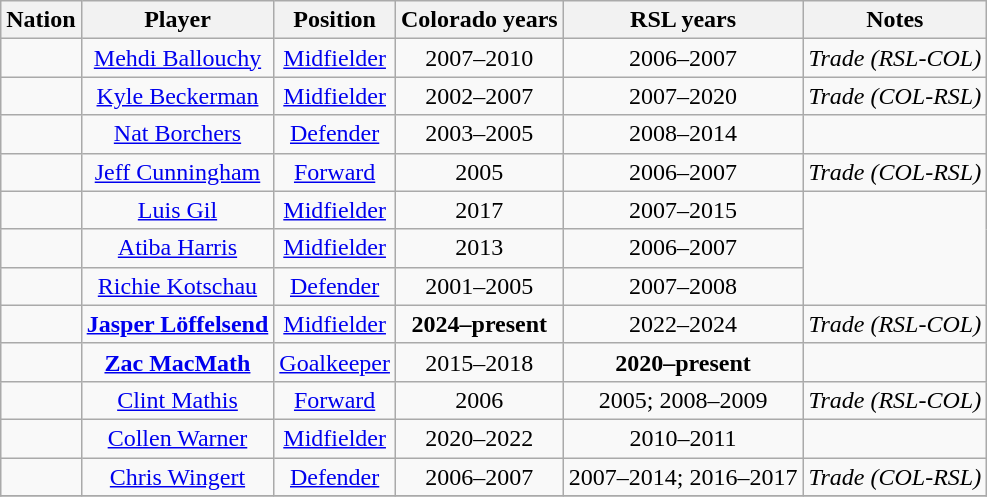<table class="wikitable sortable" style="text-align: center">
<tr>
<th scope="col">Nation</th>
<th scope="col">Player</th>
<th scope="col">Position</th>
<th scope="col">Colorado years</th>
<th scope="col">RSL years</th>
<th scope="col">Notes</th>
</tr>
<tr>
<td></td>
<td><a href='#'>Mehdi Ballouchy</a></td>
<td><a href='#'>Midfielder</a></td>
<td align="center">2007–2010</td>
<td align="center">2006–2007</td>
<td align="center"><em>Trade (RSL-COL)</em></td>
</tr>
<tr>
<td></td>
<td><a href='#'>Kyle Beckerman</a></td>
<td><a href='#'>Midfielder</a></td>
<td align="center">2002–2007</td>
<td align="center">2007–2020</td>
<td align="center"><em>Trade (COL-RSL)</em></td>
</tr>
<tr>
<td></td>
<td><a href='#'>Nat Borchers</a></td>
<td><a href='#'>Defender</a></td>
<td align="center">2003–2005</td>
<td align="center">2008–2014</td>
</tr>
<tr>
<td></td>
<td><a href='#'>Jeff Cunningham</a></td>
<td><a href='#'>Forward</a></td>
<td align="center">2005</td>
<td align="center">2006–2007</td>
<td align="center"><em>Trade (COL-RSL)</em></td>
</tr>
<tr>
<td></td>
<td><a href='#'>Luis Gil</a></td>
<td><a href='#'>Midfielder</a></td>
<td align="center">2017</td>
<td align="center">2007–2015</td>
</tr>
<tr>
<td></td>
<td><a href='#'>Atiba Harris</a></td>
<td><a href='#'>Midfielder</a></td>
<td align="center">2013</td>
<td align="center">2006–2007</td>
</tr>
<tr>
<td></td>
<td><a href='#'>Richie Kotschau</a></td>
<td><a href='#'>Defender</a></td>
<td align="center">2001–2005</td>
<td align="center">2007–2008</td>
</tr>
<tr>
<td></td>
<td><strong><a href='#'>Jasper Löffelsend</a></strong></td>
<td><a href='#'>Midfielder</a></td>
<td align="center"><strong>2024–present</strong></td>
<td align="center">2022–2024</td>
<td><em>Trade (RSL-COL)</em></td>
</tr>
<tr>
<td></td>
<td><strong><a href='#'>Zac MacMath</a></strong></td>
<td><a href='#'>Goalkeeper</a></td>
<td align="center">2015–2018</td>
<td align="center"><strong>2020–present</strong></td>
<td></td>
</tr>
<tr>
<td></td>
<td><a href='#'>Clint Mathis</a></td>
<td><a href='#'>Forward</a></td>
<td align="center">2006</td>
<td align="center">2005; 2008–2009</td>
<td align="center"><em>Trade (RSL-COL)</em></td>
</tr>
<tr>
<td></td>
<td><a href='#'>Collen Warner</a></td>
<td><a href='#'>Midfielder</a></td>
<td align="center">2020–2022</td>
<td align="center">2010–2011</td>
<td></td>
</tr>
<tr>
<td></td>
<td><a href='#'>Chris Wingert</a></td>
<td><a href='#'>Defender</a></td>
<td align="center">2006–2007</td>
<td align="center">2007–2014; 2016–2017</td>
<td align="center"><em>Trade (COL-RSL)</em></td>
</tr>
<tr>
</tr>
</table>
